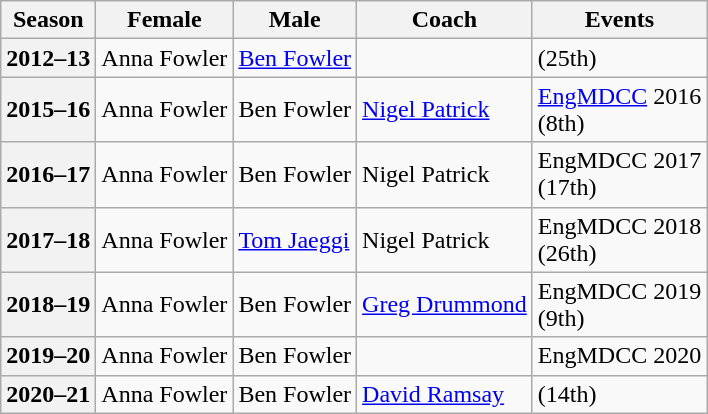<table class="wikitable">
<tr>
<th scope="col">Season</th>
<th scope="col">Female</th>
<th scope="col">Male</th>
<th scope="col">Coach</th>
<th scope="col">Events</th>
</tr>
<tr>
<th scope="row">2012–13</th>
<td>Anna Fowler</td>
<td><a href='#'>Ben Fowler</a></td>
<td></td>
<td> (25th)</td>
</tr>
<tr>
<th scope="row">2015–16</th>
<td>Anna Fowler</td>
<td>Ben Fowler</td>
<td><a href='#'>Nigel Patrick</a></td>
<td><a href='#'>EngMDCC</a> 2016 <br> (8th)</td>
</tr>
<tr>
<th scope="row">2016–17</th>
<td>Anna Fowler</td>
<td>Ben Fowler</td>
<td>Nigel Patrick</td>
<td>EngMDCC 2017 <br> (17th)</td>
</tr>
<tr>
<th scope="row">2017–18</th>
<td>Anna Fowler</td>
<td><a href='#'>Tom Jaeggi</a></td>
<td>Nigel Patrick</td>
<td>EngMDCC 2018 <br> (26th)</td>
</tr>
<tr>
<th scope="row">2018–19</th>
<td>Anna Fowler</td>
<td>Ben Fowler</td>
<td><a href='#'>Greg Drummond</a></td>
<td>EngMDCC 2019 <br> (9th)</td>
</tr>
<tr>
<th scope="row">2019–20</th>
<td>Anna Fowler</td>
<td>Ben Fowler</td>
<td></td>
<td>EngMDCC 2020 </td>
</tr>
<tr>
<th scope="row">2020–21</th>
<td>Anna Fowler</td>
<td>Ben Fowler</td>
<td><a href='#'>David Ramsay</a></td>
<td> (14th)</td>
</tr>
</table>
